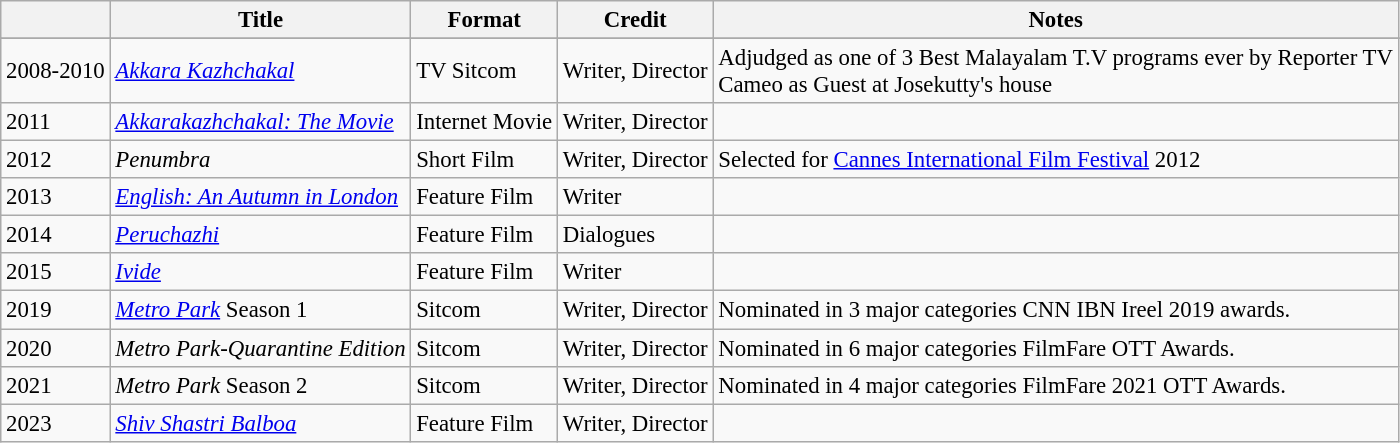<table class="wikitable sortable" style="font-size: 95%;">
<tr>
<th></th>
<th>Title</th>
<th>Format</th>
<th>Credit</th>
<th>Notes</th>
</tr>
<tr>
</tr>
<tr>
<td>2008-2010</td>
<td><em><a href='#'>Akkara Kazhchakal</a></em></td>
<td>TV Sitcom</td>
<td>Writer, Director</td>
<td>Adjudged as one of 3 Best Malayalam T.V programs ever by Reporter TV<br>Cameo as Guest at Josekutty's house</td>
</tr>
<tr>
<td>2011</td>
<td><em><a href='#'>Akkarakazhchakal: The Movie</a></em></td>
<td>Internet Movie</td>
<td>Writer, Director</td>
<td></td>
</tr>
<tr>
<td>2012</td>
<td><em>Penumbra</em></td>
<td>Short Film</td>
<td>Writer, Director</td>
<td>Selected for <a href='#'>Cannes International Film Festival</a> 2012</td>
</tr>
<tr>
<td>2013</td>
<td><em><a href='#'>English: An Autumn in London</a></em></td>
<td>Feature Film</td>
<td>Writer</td>
<td></td>
</tr>
<tr>
<td>2014</td>
<td><em><a href='#'>Peruchazhi</a></em></td>
<td>Feature Film</td>
<td>Dialogues</td>
<td></td>
</tr>
<tr>
<td>2015</td>
<td><em><a href='#'>Ivide</a></em></td>
<td>Feature Film</td>
<td>Writer</td>
<td></td>
</tr>
<tr>
<td>2019</td>
<td><em><a href='#'>Metro Park</a></em> Season 1 </td>
<td>Sitcom</td>
<td>Writer, Director</td>
<td>Nominated in 3 major categories CNN IBN Ireel 2019 awards.</td>
</tr>
<tr>
<td>2020</td>
<td><em>Metro Park-Quarantine Edition</em> </td>
<td>Sitcom</td>
<td>Writer, Director</td>
<td>Nominated in 6 major categories FilmFare OTT Awards.</td>
</tr>
<tr>
<td>2021</td>
<td><em>Metro Park</em> Season 2</td>
<td>Sitcom</td>
<td>Writer, Director</td>
<td>Nominated in 4 major categories FilmFare 2021 OTT Awards.</td>
</tr>
<tr>
<td>2023</td>
<td><em><a href='#'>Shiv Shastri Balboa</a></em></td>
<td>Feature Film</td>
<td>Writer, Director</td>
<td></td>
</tr>
</table>
